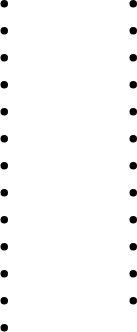<table>
<tr>
<td style="vertical-align:top; width:25%;"><br><ul><li></li><li></li><li></li><li></li><li></li><li></li><li></li><li></li><li></li><li></li><li></li><li></li><li></li></ul></td>
<td style="vertical-align:top; width:25%;"><br><ul><li></li><li></li><li></li><li></li><li></li><li></li><li></li><li></li><li></li><li></li><li></li><li></li></ul></td>
</tr>
</table>
